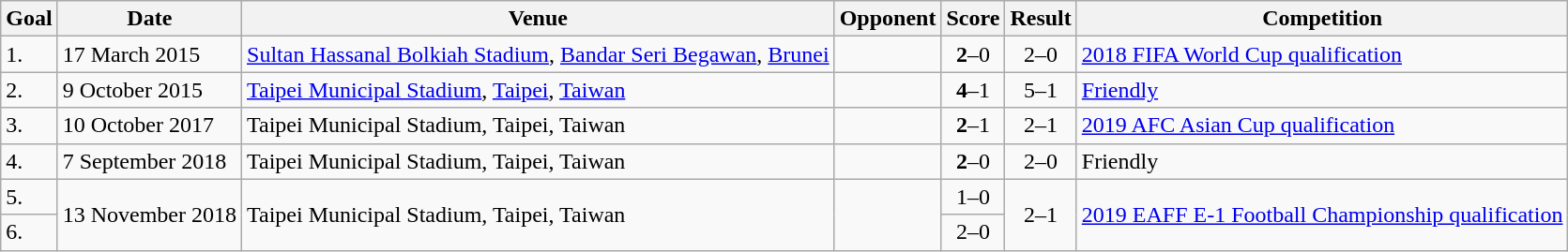<table class="wikitable plainrowheaders sortable">
<tr>
<th>Goal</th>
<th>Date</th>
<th>Venue</th>
<th>Opponent</th>
<th>Score</th>
<th>Result</th>
<th>Competition</th>
</tr>
<tr>
<td>1.</td>
<td>17 March 2015</td>
<td><a href='#'>Sultan Hassanal Bolkiah Stadium</a>, <a href='#'>Bandar Seri Begawan</a>, <a href='#'>Brunei</a></td>
<td></td>
<td align=center><strong>2</strong>–0</td>
<td align=center>2–0</td>
<td><a href='#'>2018 FIFA World Cup qualification</a></td>
</tr>
<tr>
<td>2.</td>
<td>9 October 2015</td>
<td><a href='#'>Taipei Municipal Stadium</a>, <a href='#'>Taipei</a>, <a href='#'>Taiwan</a></td>
<td></td>
<td align=center><strong>4</strong>–1</td>
<td align=center>5–1</td>
<td><a href='#'>Friendly</a></td>
</tr>
<tr>
<td>3.</td>
<td>10 October 2017</td>
<td>Taipei Municipal Stadium, Taipei, Taiwan</td>
<td></td>
<td align=center><strong>2</strong>–1</td>
<td align=center>2–1</td>
<td><a href='#'>2019 AFC Asian Cup qualification</a></td>
</tr>
<tr>
<td>4.</td>
<td>7 September 2018</td>
<td>Taipei Municipal Stadium, Taipei, Taiwan</td>
<td></td>
<td align=center><strong>2</strong>–0</td>
<td align=center>2–0</td>
<td>Friendly</td>
</tr>
<tr>
<td>5.</td>
<td rowspan="2">13 November 2018</td>
<td rowspan="2">Taipei Municipal Stadium, Taipei, Taiwan</td>
<td rowspan="2"></td>
<td align=center>1–0</td>
<td rowspan="2" align="center">2–1</td>
<td rowspan=2><a href='#'>2019 EAFF E-1 Football Championship qualification</a></td>
</tr>
<tr>
<td>6.</td>
<td align="center">2–0</td>
</tr>
</table>
